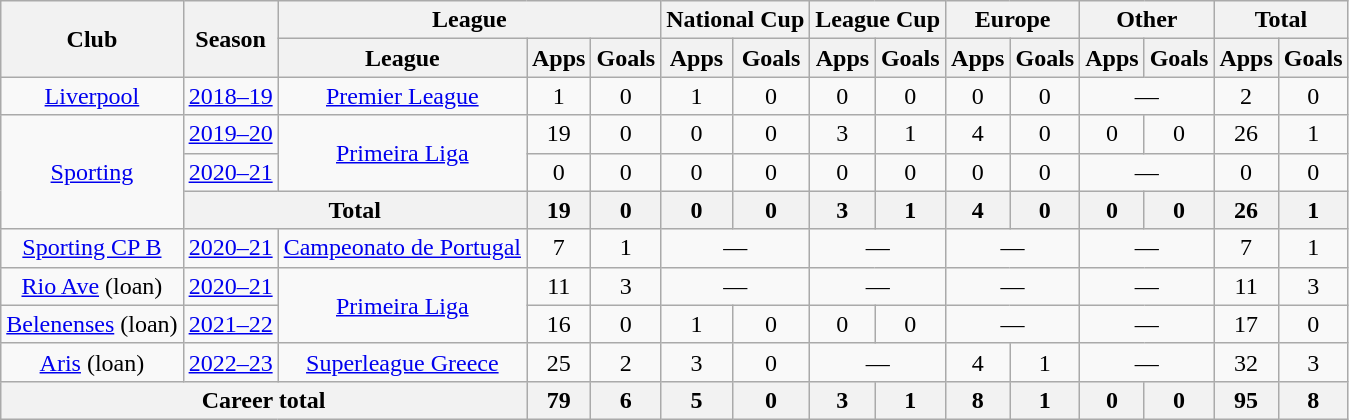<table class=wikitable style=text-align:center>
<tr>
<th rowspan=2>Club</th>
<th rowspan=2>Season</th>
<th colspan=3>League</th>
<th colspan=2>National Cup</th>
<th colspan=2>League Cup</th>
<th colspan=2>Europe</th>
<th colspan=2>Other</th>
<th colspan=2>Total</th>
</tr>
<tr>
<th>League</th>
<th>Apps</th>
<th>Goals</th>
<th>Apps</th>
<th>Goals</th>
<th>Apps</th>
<th>Goals</th>
<th>Apps</th>
<th>Goals</th>
<th>Apps</th>
<th>Goals</th>
<th>Apps</th>
<th>Goals</th>
</tr>
<tr>
<td><a href='#'>Liverpool</a></td>
<td><a href='#'>2018–19</a></td>
<td><a href='#'>Premier League</a></td>
<td>1</td>
<td>0</td>
<td>1</td>
<td>0</td>
<td>0</td>
<td>0</td>
<td>0</td>
<td>0</td>
<td colspan="2">—</td>
<td>2</td>
<td>0</td>
</tr>
<tr>
<td rowspan="3"><a href='#'>Sporting</a></td>
<td><a href='#'>2019–20</a></td>
<td rowspan="2"><a href='#'>Primeira Liga</a></td>
<td>19</td>
<td>0</td>
<td>0</td>
<td>0</td>
<td>3</td>
<td>1</td>
<td>4</td>
<td>0</td>
<td>0</td>
<td>0</td>
<td>26</td>
<td>1</td>
</tr>
<tr>
<td><a href='#'>2020–21</a></td>
<td>0</td>
<td>0</td>
<td>0</td>
<td>0</td>
<td>0</td>
<td>0</td>
<td>0</td>
<td>0</td>
<td colspan="2">—</td>
<td>0</td>
<td>0</td>
</tr>
<tr>
<th colspan=2>Total</th>
<th>19</th>
<th>0</th>
<th>0</th>
<th>0</th>
<th>3</th>
<th>1</th>
<th>4</th>
<th>0</th>
<th>0</th>
<th>0</th>
<th>26</th>
<th>1</th>
</tr>
<tr>
<td><a href='#'>Sporting CP B</a></td>
<td><a href='#'>2020–21</a></td>
<td><a href='#'>Campeonato de Portugal</a></td>
<td>7</td>
<td>1</td>
<td colspan="2">—</td>
<td colspan="2">—</td>
<td colspan="2">—</td>
<td colspan="2">—</td>
<td>7</td>
<td>1</td>
</tr>
<tr>
<td><a href='#'>Rio Ave</a> (loan)</td>
<td><a href='#'>2020–21</a></td>
<td rowspan="2"><a href='#'>Primeira Liga</a></td>
<td>11</td>
<td>3</td>
<td colspan="2">—</td>
<td colspan="2">—</td>
<td colspan="2">—</td>
<td colspan="2">—</td>
<td>11</td>
<td>3</td>
</tr>
<tr>
<td><a href='#'>Belenenses</a> (loan)</td>
<td><a href='#'>2021–22</a></td>
<td>16</td>
<td>0</td>
<td>1</td>
<td>0</td>
<td>0</td>
<td>0</td>
<td colspan="2">—</td>
<td colspan="2">—</td>
<td>17</td>
<td>0</td>
</tr>
<tr>
<td><a href='#'>Aris</a> (loan)</td>
<td><a href='#'>2022–23</a></td>
<td><a href='#'>Superleague Greece</a></td>
<td>25</td>
<td>2</td>
<td>3</td>
<td>0</td>
<td colspan="2">—</td>
<td>4</td>
<td>1</td>
<td colspan="2">—</td>
<td>32</td>
<td>3</td>
</tr>
<tr>
<th colspan=3>Career total</th>
<th>79</th>
<th>6</th>
<th>5</th>
<th>0</th>
<th>3</th>
<th>1</th>
<th>8</th>
<th>1</th>
<th>0</th>
<th>0</th>
<th>95</th>
<th>8</th>
</tr>
</table>
